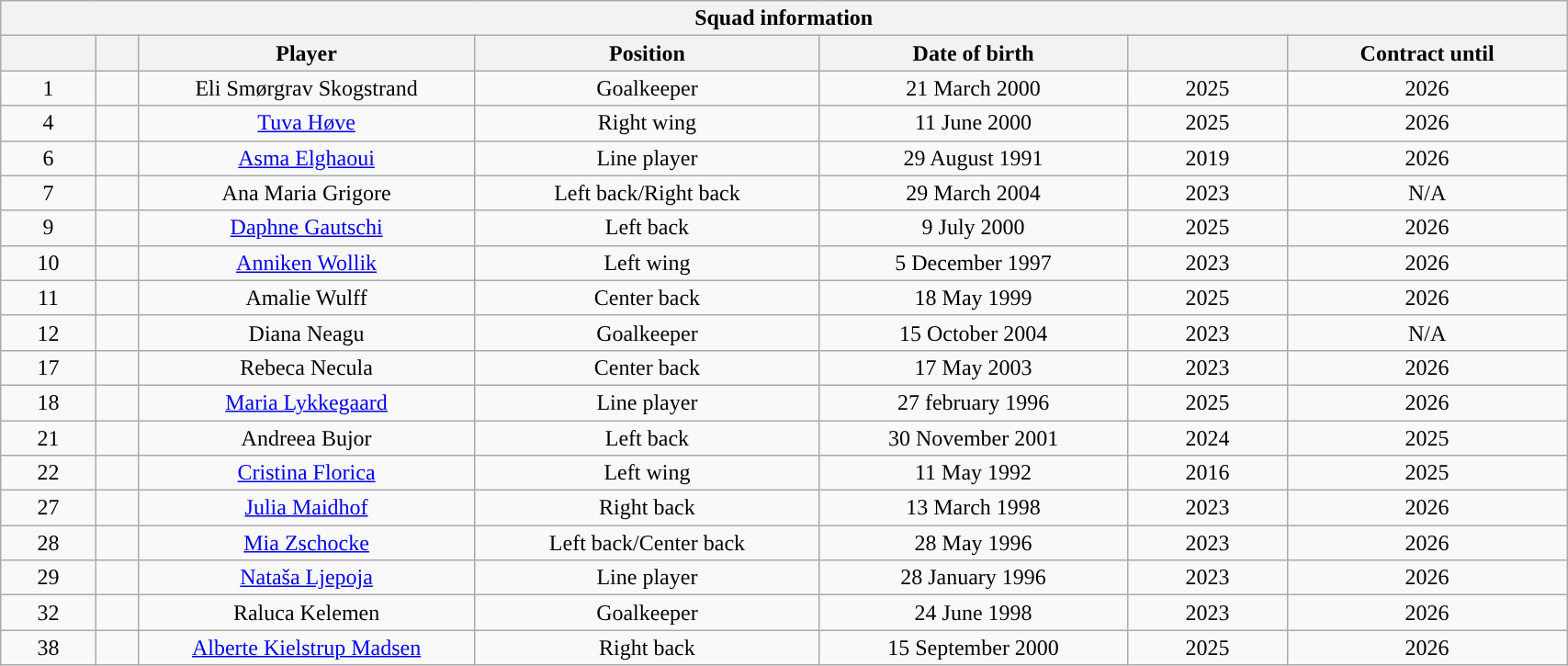<table class="wikitable mw-collapsible mw-collapsed" style="width:90%; font-size:100%;">
<tr>
<th colspan="8">Squad information</th>
</tr>
<tr>
<th width="5"></th>
<th width="3"></th>
<th width="20">Player</th>
<th width="10">Position</th>
<th width="15">Date of birth</th>
<th width="5"></th>
<th width="5">Contract until</th>
</tr>
<tr>
<td style="text-align: center;">1</td>
<td style="text-align: center;"></td>
<td style="text-align: center;">Eli Smørgrav Skogstrand</td>
<td style="text-align: center;">Goalkeeper</td>
<td style="text-align: center;">21 March 2000</td>
<td style="text-align: center;">2025</td>
<td style="text-align: center;">2026</td>
</tr>
<tr>
<td style="text-align: center;">4</td>
<td style="text-align: center;"></td>
<td style="text-align: center;"><a href='#'>Tuva Høve</a></td>
<td style="text-align: center;">Right wing</td>
<td style="text-align: center;">11 June 2000</td>
<td style="text-align: center;">2025</td>
<td style="text-align: center;">2026</td>
</tr>
<tr>
<td style="text-align: center;">6</td>
<td style="text-align: center;"> </td>
<td style="text-align: center;"><a href='#'>Asma Elghaoui</a></td>
<td style="text-align: center;">Line player</td>
<td style="text-align: center;">29 August 1991</td>
<td style="text-align: center;">2019</td>
<td style="text-align: center;">2026</td>
</tr>
<tr>
<td style="text-align: center;">7</td>
<td style="text-align: center;"></td>
<td style="text-align: center;">Ana Maria Grigore</td>
<td style="text-align: center;">Left back/Right back</td>
<td style="text-align: center;">29 March 2004</td>
<td style="text-align: center;">2023</td>
<td style="text-align: center;">N/A</td>
</tr>
<tr>
<td style="text-align: center;">9</td>
<td style="text-align: center;"></td>
<td style="text-align: center;"><a href='#'>Daphne Gautschi</a></td>
<td style="text-align: center;">Left back</td>
<td style="text-align: center;">9 July 2000</td>
<td style="text-align: center;">2025</td>
<td style="text-align: center;">2026</td>
</tr>
<tr>
<td style="text-align: center;">10</td>
<td style="text-align: center;"></td>
<td style="text-align: center;"><a href='#'>Anniken Wollik</a></td>
<td style="text-align: center;">Left wing</td>
<td style="text-align: center;">5 December 1997</td>
<td style="text-align: center;">2023</td>
<td style="text-align: center;">2026</td>
</tr>
<tr>
<td style="text-align: center;">11</td>
<td style="text-align: center;"></td>
<td style="text-align: center;">Amalie Wulff</td>
<td style="text-align: center;">Center back</td>
<td style="text-align: center;">18 May 1999</td>
<td style="text-align: center;">2025</td>
<td style="text-align: center;">2026</td>
</tr>
<tr>
<td style="text-align: center;">12</td>
<td style="text-align: center;"></td>
<td style="text-align: center;">Diana Neagu</td>
<td style="text-align: center;">Goalkeeper</td>
<td style="text-align: center;">15 October 2004</td>
<td style="text-align: center;">2023</td>
<td style="text-align: center;">N/A</td>
</tr>
<tr>
<td style="text-align: center;">17</td>
<td style="text-align: center;"></td>
<td style="text-align: center;">Rebeca Necula</td>
<td style="text-align: center;">Center back</td>
<td style="text-align: center;">17 May 2003</td>
<td style="text-align: center;">2023</td>
<td style="text-align: center;">2026</td>
</tr>
<tr>
<td style="text-align: center;">18</td>
<td style="text-align: center;"></td>
<td style="text-align: center;"><a href='#'>Maria Lykkegaard</a></td>
<td style="text-align: center;">Line player</td>
<td style="text-align: center;">27 february 1996</td>
<td style="text-align: center;">2025</td>
<td style="text-align: center;">2026</td>
</tr>
<tr>
<td style="text-align: center;">21</td>
<td style="text-align: center;"></td>
<td style="text-align: center;">Andreea Bujor</td>
<td style="text-align: center;">Left back</td>
<td style="text-align: center;">30 November 2001</td>
<td style="text-align: center;">2024</td>
<td style="text-align: center;">2025</td>
</tr>
<tr>
<td style="text-align: center;">22</td>
<td style="text-align: center;"></td>
<td style="text-align: center;"><a href='#'>Cristina Florica</a></td>
<td style="text-align: center;">Left wing</td>
<td style="text-align: center;">11 May 1992</td>
<td style="text-align: center;">2016</td>
<td style="text-align: center;">2025</td>
</tr>
<tr>
<td style="text-align: center;">27</td>
<td style="text-align: center;"></td>
<td style="text-align: center;"><a href='#'>Julia Maidhof</a></td>
<td style="text-align: center;">Right back</td>
<td style="text-align: center;">13 March 1998</td>
<td style="text-align: center;">2023</td>
<td style="text-align: center;">2026</td>
</tr>
<tr>
<td style="text-align: center;">28</td>
<td style="text-align: center;"></td>
<td style="text-align: center;"><a href='#'>Mia Zschocke</a></td>
<td style="text-align: center;">Left back/Center back</td>
<td style="text-align: center;">28 May 1996</td>
<td style="text-align: center;">2023</td>
<td style="text-align: center;">2026</td>
</tr>
<tr>
<td style="text-align: center;">29</td>
<td style="text-align: center;"></td>
<td style="text-align: center;"><a href='#'>Nataša Ljepoja</a></td>
<td style="text-align: center;">Line player</td>
<td style="text-align: center;">28 January 1996</td>
<td style="text-align: center;">2023</td>
<td style="text-align: center;">2026</td>
</tr>
<tr>
<td style="text-align: center;">32</td>
<td style="text-align: center;"></td>
<td style="text-align: center;">Raluca Kelemen</td>
<td style="text-align: center;">Goalkeeper</td>
<td style="text-align: center;">24 June 1998</td>
<td style="text-align: center;">2023</td>
<td style="text-align: center;">2026</td>
</tr>
<tr>
<td style="text-align: center;">38</td>
<td style="text-align: center;"></td>
<td style="text-align: center;"><a href='#'>Alberte Kielstrup Madsen</a></td>
<td style="text-align: center;">Right back</td>
<td style="text-align: center;">15 September 2000</td>
<td style="text-align: center;">2025</td>
<td style="text-align: center;">2026</td>
</tr>
</table>
